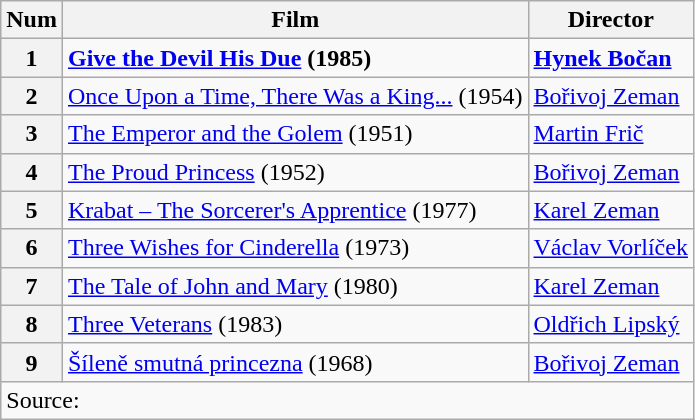<table class="wikitable">
<tr>
<th>Num</th>
<th>Film</th>
<th>Director</th>
</tr>
<tr>
<th><strong>1</strong></th>
<td><strong><a href='#'>Give the Devil His Due</a> (1985)</strong></td>
<td><strong><a href='#'>Hynek Bočan</a></strong></td>
</tr>
<tr>
<th>2</th>
<td><a href='#'>Once Upon a Time, There Was a King...</a> (1954)</td>
<td><a href='#'>Bořivoj Zeman</a></td>
</tr>
<tr>
<th>3</th>
<td><a href='#'>The Emperor and the Golem</a> (1951)</td>
<td><a href='#'>Martin Frič</a></td>
</tr>
<tr>
<th>4</th>
<td><a href='#'>The Proud Princess</a> (1952)</td>
<td><a href='#'>Bořivoj Zeman</a></td>
</tr>
<tr>
<th>5</th>
<td><a href='#'>Krabat – The Sorcerer's Apprentice</a> (1977)</td>
<td><a href='#'>Karel Zeman</a></td>
</tr>
<tr>
<th>6</th>
<td><a href='#'>Three Wishes for Cinderella</a> (1973)</td>
<td><a href='#'>Václav Vorlíček</a></td>
</tr>
<tr>
<th>7</th>
<td><a href='#'>The Tale of John and Mary</a> (1980)</td>
<td><a href='#'>Karel Zeman</a></td>
</tr>
<tr>
<th>8</th>
<td><a href='#'>Three Veterans</a> (1983)</td>
<td><a href='#'>Oldřich Lipský</a></td>
</tr>
<tr>
<th>9</th>
<td><a href='#'>Šíleně smutná princezna</a> (1968)</td>
<td><a href='#'>Bořivoj Zeman</a></td>
</tr>
<tr>
<td colspan="3">Source:</td>
</tr>
</table>
